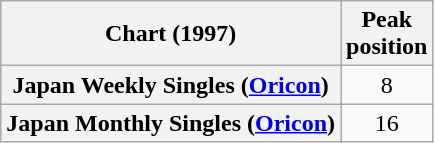<table class="wikitable sortable plainrowheaders" style="text-align:center;">
<tr>
<th scope="col">Chart (1997)</th>
<th scope="col">Peak<br>position</th>
</tr>
<tr>
<th scope="row">Japan Weekly Singles (<a href='#'>Oricon</a>)</th>
<td style="text-align:center;">8</td>
</tr>
<tr>
<th scope="row">Japan Monthly Singles (<a href='#'>Oricon</a>)</th>
<td style="text-align:center;">16</td>
</tr>
</table>
